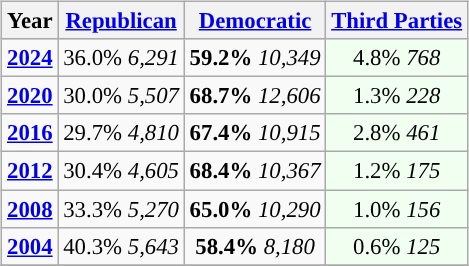<table class="wikitable" style="float:right; font-size:95%;">
<tr bgcolor=lightgrey>
<th>Year</th>
<th><a href='#'>Republican</a></th>
<th><a href='#'>Democratic</a></th>
<th><a href='#'>Third Parties</a></th>
</tr>
<tr>
<td style="text-align:center; "><strong><a href='#'>2024</a></strong></td>
<td style="text-align:center; ">36.0% <em>6,291</em></td>
<td style="text-align:center; "><strong>59.2%</strong>  <em>10,349</em></td>
<td style="text-align:center; background:honeyDew;">4.8% <em>768</em></td>
</tr>
<tr>
<td style="text-align:center; "><strong><a href='#'>2020</a></strong></td>
<td style="text-align:center; ">30.0% <em>5,507</em></td>
<td style="text-align:center; "><strong>68.7%</strong> <em>12,606</em></td>
<td style="text-align:center; background:honeyDew;">1.3% <em>228</em></td>
</tr>
<tr>
<td style="text-align:center; "><strong><a href='#'>2016</a></strong></td>
<td style="text-align:center; ">29.7% <em>4,810</em></td>
<td style="text-align:center; "><strong>67.4%</strong> <em>10,915</em></td>
<td style="text-align:center; background:honeyDew;">2.8% <em>461</em></td>
</tr>
<tr>
<td style="text-align:center; "><strong><a href='#'>2012</a></strong></td>
<td style="text-align:center; ">30.4% <em>4,605</em></td>
<td style="text-align:center; "><strong>68.4%</strong>  <em>10,367</em></td>
<td style="text-align:center; background:honeyDew;">1.2% <em>175</em></td>
</tr>
<tr>
<td style="text-align:center; "><strong><a href='#'>2008</a></strong></td>
<td style="text-align:center; ">33.3% <em>5,270</em></td>
<td style="text-align:center; "><strong>65.0%</strong>  <em>10,290</em></td>
<td style="text-align:center; background:honeyDew;">1.0% <em>156</em></td>
</tr>
<tr>
<td style="text-align:center; "><strong><a href='#'>2004</a></strong></td>
<td style="text-align:center; ">40.3% <em>5,643</em></td>
<td style="text-align:center; "><strong>58.4%</strong>   <em>8,180</em></td>
<td style="text-align:center; background:honeyDew;">0.6% <em>125</em></td>
</tr>
<tr>
</tr>
</table>
